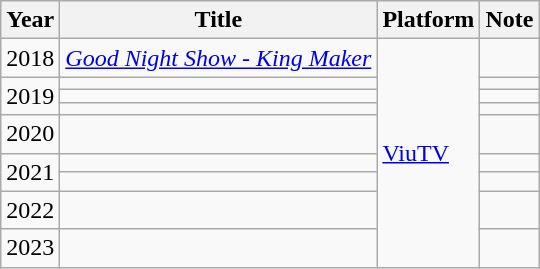<table class="wikitable plainrowheaders">
<tr>
<th scope="col">Year</th>
<th scope="col">Title</th>
<th scope="col">Platform</th>
<th scope="col">Note</th>
</tr>
<tr>
<td>2018</td>
<td><em><a href='#'>Good Night Show - King Maker</a></em></td>
<td rowspan=9><a href='#'>ViuTV</a></td>
<td></td>
</tr>
<tr>
<td rowspan=3>2019</td>
<td></td>
<td></td>
</tr>
<tr>
<td></td>
<td></td>
</tr>
<tr>
<td></td>
<td></td>
</tr>
<tr>
<td>2020</td>
<td></td>
<td></td>
</tr>
<tr>
<td rowspan="2">2021</td>
<td></td>
<td></td>
</tr>
<tr>
<td></td>
<td></td>
</tr>
<tr>
<td>2022</td>
<td></td>
<td></td>
</tr>
<tr>
<td>2023</td>
<td></td>
<td></td>
</tr>
</table>
